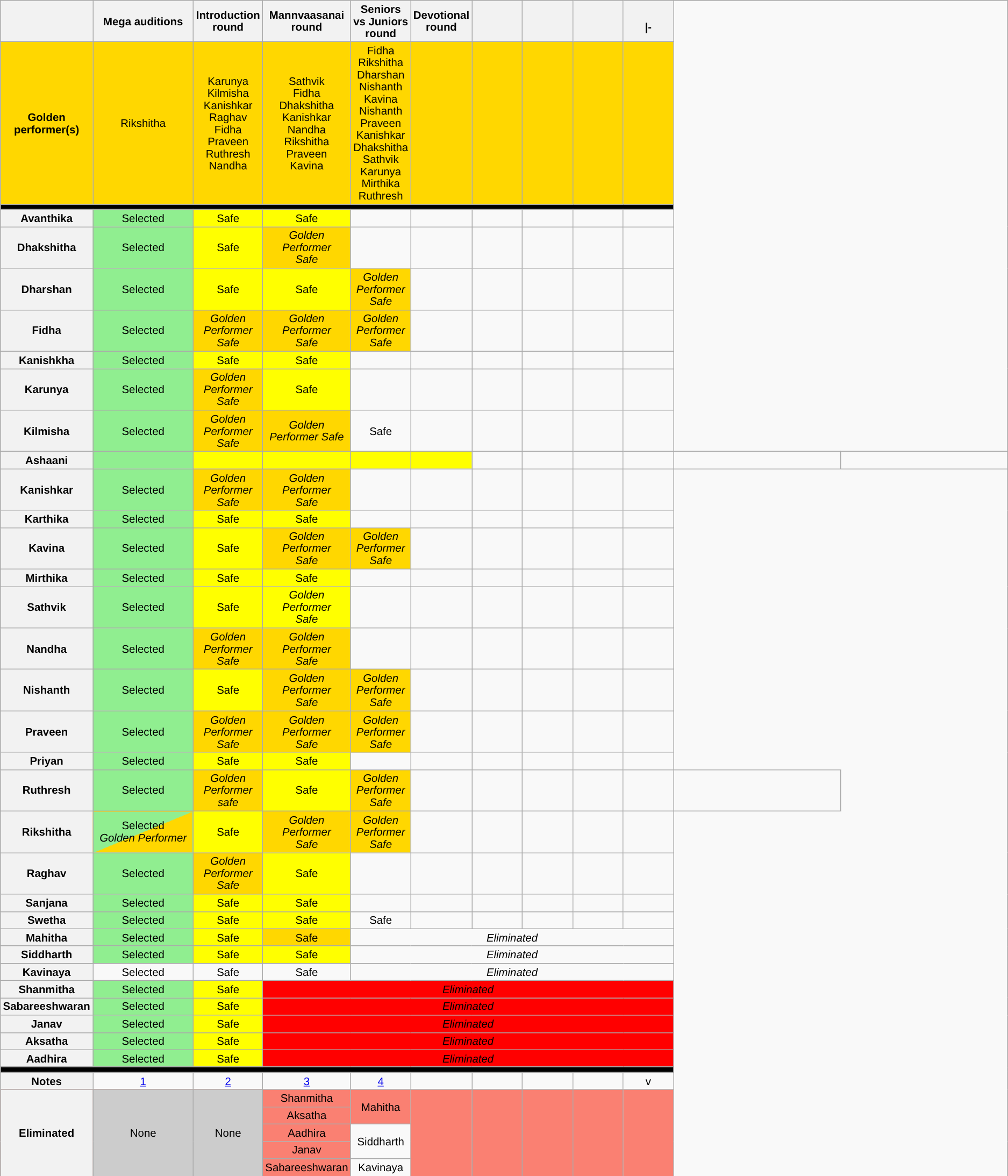<table class="wikitable" style="text-align:center; font-size:85%; font-family: sans-serif; line-height:15px;">
<tr>
<th style="width: 5%;"></th>
<th style="width: 10%;">Mega auditions</th>
<th style="width: 5%;">Introduction round</th>
<th style="width: 5%;">Mannvaasanai round</th>
<th style="width: 5%;"><strong>Seniors vs Juniors round</strong></th>
<th style="width: 5%;"><strong>Devotional round</strong></th>
<th style="width: 5%;"></th>
<th style="width: 5%;"></th>
<th style="width: 5%;"></th>
<th style="width:5%;"><br>|-</th>
</tr>
<tr>
<th style="width:5%; background:#FFD700">Golden performer(s)</th>
<td style="width:5%; background:#FFD700">Rikshitha</td>
<td style="width:5%; background:#FFD700">Karunya<br>Kilmisha<br> Kanishkar<br>Raghav<br>Fidha<br>Praveen<br>Ruthresh<br>Nandha</td>
<td style="width:5%; background:#FFD700">Sathvik<br>Fidha<br>Dhakshitha<br>Kanishkar<br>Nandha<br>Rikshitha<br>Praveen<br>Kavina</td>
<td style="width:5%; background:#FFD700">Fidha<br>Rikshitha<br>Dharshan<br>Nishanth<br>Kavina<br>Nishanth<br>Praveen<br>Kanishkar<br>Dhakshitha<br>Sathvik<br>Karunya<br>Mirthika<br>Ruthresh</td>
<td style="width:5%; background:#FFD700"></td>
<td style="width:5%; background:#FFD700"></td>
<td style="width:5%; background:#FFD700"></td>
<td style="width:5%; background:#FFD700"></td>
<td style="width:5%; background:#FFD700"></td>
</tr>
<tr>
<th colspan="10" style="background:#000;"></th>
</tr>
<tr>
<th>Avanthika</th>
<td style="width:5%; background:lightgreen">Selected</td>
<td style="width:5%; background:yellow">Safe</td>
<td style="width:5%; background:yellow">Safe</td>
<td></td>
<td></td>
<td></td>
<td></td>
<td></td>
<td></td>
</tr>
<tr>
<th>Dhakshitha</th>
<td style="width:5%; background:lightgreen">Selected</td>
<td style="width:5%; background:yellow">Safe</td>
<td style="width:5%; background:#FFD700"><em>Golden Performer<br>Safe</em></td>
<td></td>
<td></td>
<td></td>
<td></td>
<td></td>
<td></td>
</tr>
<tr>
<th>Dharshan</th>
<td style="width:5%; background:lightgreen">Selected</td>
<td style="width:5%; background:yellow">Safe</td>
<td style="width:5%; background:yellow">Safe</td>
<td style="width:5%; background:#FFD700"><em>Golden Performer<br>Safe</em></td>
<td></td>
<td></td>
<td></td>
<td></td>
<td></td>
</tr>
<tr>
<th>Fidha</th>
<td style="width:5%; background:lightgreen">Selected</td>
<td style="width:5%; background:#FFD700"><em>Golden Performer</em><br><em>Safe</em></td>
<td style="width:5%; background:#FFD700"><em>Golden Performer<br>Safe</em></td>
<td style="width:5%; background:#FFD700"><em>Golden Performer<br>Safe</em></td>
<td></td>
<td></td>
<td></td>
<td></td>
<td></td>
</tr>
<tr>
<th>Kanishkha</th>
<td style="width:5%; background:lightgreen">Selected</td>
<td style="width:5%; background:yellow">Safe</td>
<td style="width:5%; background:yellow">Safe</td>
<td></td>
<td></td>
<td></td>
<td></td>
<td></td>
<td></td>
</tr>
<tr>
<th>Karunya</th>
<td style="width:5%; background:lightgreen">Selected</td>
<td style="width:5%; background:#FFD700"><em>Golden Performer</em><br><em>Safe</em></td>
<td style="width:5%; background:yellow">Safe</td>
<td></td>
<td></td>
<td></td>
<td></td>
<td></td>
<td></td>
</tr>
<tr>
<th>Kilmisha</th>
<td style="width:5%; background:lightgreen">Selected</td>
<td style="width:5%; background:#FFD700"><em>Golden Performer</em><br><em>Safe</em></td>
<td style="width:5%; background:#FFD700"><em>Golden Performer Safe</em></td>
<td>Safe</td>
<td></td>
<td></td>
<td></td>
<td></td>
<td></td>
</tr>
<tr>
<th>Ashaani</th>
<td style="width:5%; background:lightgreen"></td>
<td style="width:5%; background:yellow"></td>
<td style="width:5%; background:yellow"></td>
<td style="width:5%; background:yellow"></td>
<td style="width:5%; background:yellow"></td>
<td></td>
<td></td>
<td></td>
<td></td>
<td></td>
<td></td>
</tr>
<tr>
<th>Kanishkar</th>
<td style="width:5%; background:lightgreen">Selected</td>
<td style="width:5%; background:#FFD700"><em>Golden Performer</em><br><em>Safe</em></td>
<td style="width:5%; background:#FFD700"><em>Golden Performer<br>Safe</em></td>
<td></td>
<td></td>
<td></td>
<td></td>
<td></td>
<td></td>
</tr>
<tr>
<th>Karthika</th>
<td style="width:5%; background:lightgreen">Selected</td>
<td style="width:5%; background:yellow">Safe</td>
<td style="width:5%; background:yellow">Safe</td>
<td></td>
<td></td>
<td></td>
<td></td>
<td></td>
<td></td>
</tr>
<tr>
<th>Kavina</th>
<td style="width:5%; background:lightgreen">Selected</td>
<td style="width:5%; background:yellow">Safe</td>
<td style="width:5%; background:#FFD700"><em>Golden Performer<br>Safe</em></td>
<td style="width:5%; background:#FFD700"><em>Golden Performer<br>Safe</em></td>
<td></td>
<td></td>
<td></td>
<td></td>
<td></td>
</tr>
<tr>
<th>Mirthika</th>
<td style="width:5%; background:lightgreen">Selected</td>
<td style="width:5%; background:yellow">Safe</td>
<td style="width:5%; background:yellow">Safe</td>
<td></td>
<td></td>
<td></td>
<td></td>
<td></td>
<td></td>
</tr>
<tr>
<th>Sathvik</th>
<td style="width:5%; background:lightgreen">Selected</td>
<td style="width:5%; background:yellow">Safe</td>
<td style="width:5%; background:yellow"><em>Golden Performer<br>Safe</em></td>
<td></td>
<td></td>
<td></td>
<td></td>
<td></td>
<td></td>
</tr>
<tr>
<th>Nandha</th>
<td style="width:5%; background:lightgreen">Selected</td>
<td style="width:5%; background:#FFD700"><em>Golden Performer<br>Safe</em></td>
<td style="width:5%; background:#FFD700"><em>Golden Performer<br>Safe</em></td>
<td></td>
<td></td>
<td></td>
<td></td>
<td></td>
<td></td>
</tr>
<tr>
<th>Nishanth</th>
<td style="width:5%; background:lightgreen">Selected</td>
<td style="width:5%; background:yellow">Safe</td>
<td style="width:5%; background:#FFD700"><em>Golden Performer<br>Safe</em></td>
<td style="width:5%; background:#FFD700"><em>Golden Performer<br>Safe</em></td>
<td></td>
<td></td>
<td></td>
<td></td>
<td></td>
</tr>
<tr>
<th>Praveen</th>
<td style="width:5%; background:lightgreen">Selected</td>
<td style="width:5%; background:#FFD700"><em>Golden Performer<br>Safe</em></td>
<td style="width:5%; background:#FFD700"><em>Golden Performer<br>Safe</em></td>
<td style="width:5%; background:#FFD700"><em>Golden Performer<br>Safe</em></td>
<td></td>
<td></td>
<td></td>
<td></td>
<td></td>
</tr>
<tr>
<th>Priyan</th>
<td style="width:5%; background:lightgreen">Selected</td>
<td style="width:5%; background:yellow">Safe</td>
<td style="width:5%; background:yellow">Safe</td>
<td></td>
<td></td>
<td></td>
<td></td>
<td></td>
<td></td>
</tr>
<tr>
<th>Ruthresh</th>
<td style="width:5%; background:lightgreen">Selected</td>
<td style="width:5%; background:#FFD700"><em>Golden Performer<br>safe</em></td>
<td style="width:5%; background:yellow">Safe</td>
<td style="width:5%; background:#FFD700"><em>Golden Performer<br>Safe</em></td>
<td></td>
<td></td>
<td></td>
<td></td>
<td></td>
<td></td>
</tr>
<tr>
<th>Rikshitha</th>
<td style="background-image: linear-gradient(to right bottom, lightgreen 50%, #FFD700 50%);">Selected<br><em>Golden Performer</em></td>
<td style="width:5%; background:yellow">Safe</td>
<td style="width:5%; background:#FFD700"><em>Golden Performer<br>Safe</em></td>
<td style="width:5%; background:#FFD700"><em>Golden Performer<br>Safe</em></td>
<td></td>
<td></td>
<td></td>
<td></td>
<td></td>
</tr>
<tr>
<th>Raghav</th>
<td style="width:5%; background:lightgreen">Selected</td>
<td style="width:5%; background:#FFD700"><em>Golden Performer<br>Safe</em></td>
<td style="width:5%; background:yellow">Safe</td>
<td></td>
<td></td>
<td></td>
<td></td>
<td></td>
<td></td>
</tr>
<tr>
<th>Sanjana</th>
<td style="width:5%; background:lightgreen">Selected</td>
<td style="width:5%; background:yellow">Safe</td>
<td style="width:5%; background:yellow">Safe</td>
<td></td>
<td></td>
<td></td>
<td></td>
<td></td>
<td></td>
</tr>
<tr>
<th>Swetha</th>
<td style="width:5%; background:lightgreen">Selected</td>
<td style="width:5%; background:yellow">Safe</td>
<td style="width:5%; background:yellow">Safe</td>
<td>Safe</td>
<td></td>
<td></td>
<td></td>
<td></td>
<td></td>
</tr>
<tr>
<th>Mahitha</th>
<td style="width:5%; background:lightgreen">Selected</td>
<td style="width:5%; background:yellow">Safe</td>
<td style="width:5%; background:#FFD700">Safe</td>
<td colspan="6"><em>Eliminated</em></td>
</tr>
<tr>
<th>Siddharth</th>
<td style="width:5%; background:lightgreen">Selected</td>
<td style="width:5%; background:yellow">Safe</td>
<td style="width:5%; background:yellow">Safe</td>
<td colspan="6"><em>Eliminated</em></td>
</tr>
<tr>
<th>Kavinaya</th>
<td>Selected</td>
<td>Safe</td>
<td>Safe</td>
<td colspan="6"><em>Eliminated</em></td>
</tr>
<tr>
<th>Shanmitha</th>
<td style="width:5%; background:lightgreen">Selected</td>
<td style="width:5%; background:yellow">Safe</td>
<td colspan="7" style="width:5%; background:red"><em>Eliminated</em></td>
</tr>
<tr>
<th>Sabareeshwaran</th>
<td style="width:5%; background:lightgreen">Selected</td>
<td style="width:5%; background:yellow">Safe</td>
<td colspan="7" style="width:5%; background:red"><em>Eliminated</em></td>
</tr>
<tr>
<th>Janav</th>
<td style="width:5%; background:lightgreen">Selected</td>
<td style="width:5%; background:yellow">Safe</td>
<td colspan="7" style="width:5%; background:red"><em>Eliminated</em></td>
</tr>
<tr>
<th>Aksatha</th>
<td style="width:5%; background:lightgreen">Selected</td>
<td style="width:5%; background:yellow">Safe</td>
<td colspan="7" style="width:5%; background:red"><em>Eliminated</em></td>
</tr>
<tr>
<th>Aadhira</th>
<td style="width:5%; background:lightgreen">Selected</td>
<td style="width:5%; background:yellow">Safe</td>
<td colspan="7" style="width:5%; background:red"><em>Eliminated</em></td>
</tr>
<tr>
<th colspan="10" style="background:#000;"></th>
</tr>
<tr>
<th>Notes</th>
<td><a href='#'>1</a></td>
<td><a href='#'>2</a></td>
<td><a href='#'>3</a></td>
<td><a href='#'>4</a></td>
<td></td>
<td></td>
<td></td>
<td></td>
<td>v</td>
</tr>
<tr style="background:#FA8072">
<th rowspan="5">Eliminated</th>
<td rowspan="5" style="background:#ccc;">None</td>
<td rowspan="5" style="background:#ccc;">None</td>
<td>Shanmitha</td>
<td rowspan="2">Mahitha</td>
<td rowspan="5"></td>
<td rowspan="5"></td>
<td rowspan="5"></td>
<td rowspan="5"></td>
<td rowspan="5"></td>
</tr>
<tr>
<td style="background:#FA8072;">Aksatha</td>
</tr>
<tr>
<td style="background:#FA8072;">Aadhira</td>
<td rowspan="2">Siddharth</td>
</tr>
<tr>
<td style="background:#FA8072;">Janav</td>
</tr>
<tr>
<td style="background:#FA8072;">Sabareeshwaran</td>
<td>Kavinaya</td>
</tr>
<tr>
</tr>
</table>
